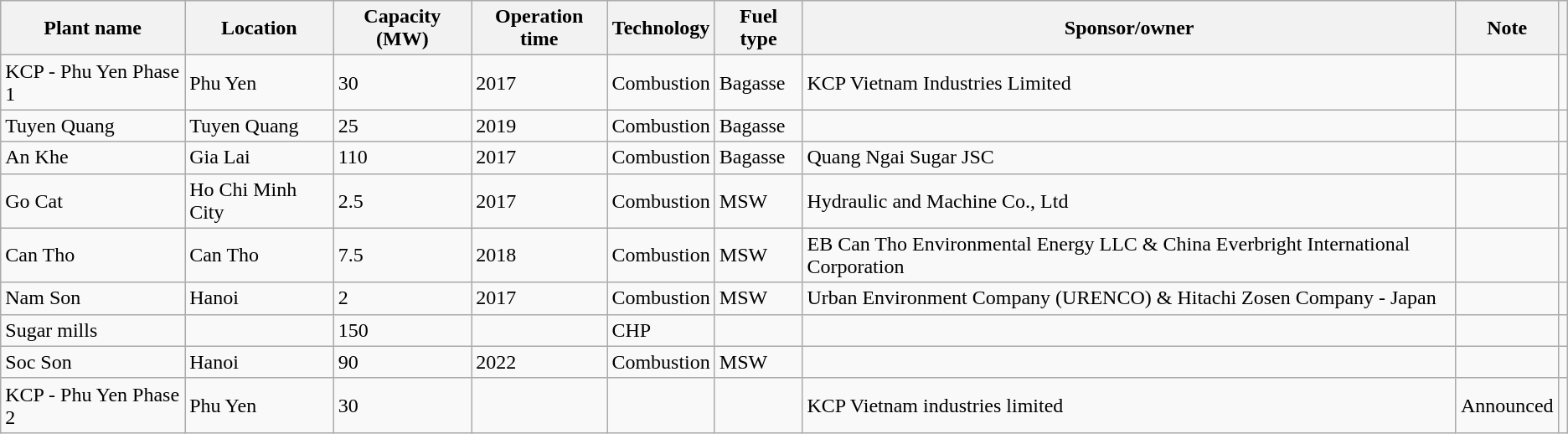<table class="wikitable sortable">
<tr>
<th>Plant  name</th>
<th>Location</th>
<th>Capacity (MW)</th>
<th>Operation time</th>
<th>Technology</th>
<th>Fuel type</th>
<th>Sponsor/owner</th>
<th>Note</th>
<th></th>
</tr>
<tr>
<td>KCP - Phu Yen Phase 1</td>
<td>Phu Yen</td>
<td>30</td>
<td>2017</td>
<td>Combustion</td>
<td>Bagasse</td>
<td>KCP Vietnam Industries Limited</td>
<td></td>
<td></td>
</tr>
<tr>
<td>Tuyen Quang</td>
<td>Tuyen Quang</td>
<td>25</td>
<td>2019</td>
<td>Combustion</td>
<td>Bagasse</td>
<td></td>
<td></td>
<td></td>
</tr>
<tr>
<td>An Khe</td>
<td>Gia Lai</td>
<td>110</td>
<td>2017</td>
<td>Combustion</td>
<td>Bagasse</td>
<td>Quang Ngai Sugar JSC</td>
<td></td>
<td></td>
</tr>
<tr>
<td>Go Cat</td>
<td>Ho Chi Minh City</td>
<td>2.5</td>
<td>2017</td>
<td>Combustion</td>
<td>MSW</td>
<td>Hydraulic and Machine Co., Ltd</td>
<td></td>
<td></td>
</tr>
<tr>
<td>Can Tho</td>
<td>Can Tho</td>
<td>7.5</td>
<td>2018</td>
<td>Combustion</td>
<td>MSW</td>
<td>EB Can Tho Environmental Energy LLC & China Everbright International Corporation</td>
<td></td>
<td></td>
</tr>
<tr>
<td>Nam Son</td>
<td>Hanoi</td>
<td>2</td>
<td>2017</td>
<td>Combustion</td>
<td>MSW</td>
<td>Urban Environment Company (URENCO) & Hitachi Zosen Company - Japan</td>
<td></td>
<td></td>
</tr>
<tr>
<td>Sugar mills</td>
<td></td>
<td>150</td>
<td></td>
<td>CHP</td>
<td></td>
<td></td>
<td></td>
<td></td>
</tr>
<tr>
<td>Soc Son</td>
<td>Hanoi</td>
<td>90</td>
<td>2022</td>
<td>Combustion</td>
<td>MSW</td>
<td></td>
<td></td>
<td></td>
</tr>
<tr>
<td>KCP - Phu Yen Phase 2</td>
<td>Phu Yen</td>
<td>30</td>
<td></td>
<td></td>
<td></td>
<td>KCP Vietnam industries limited</td>
<td>Announced</td>
<td></td>
</tr>
</table>
